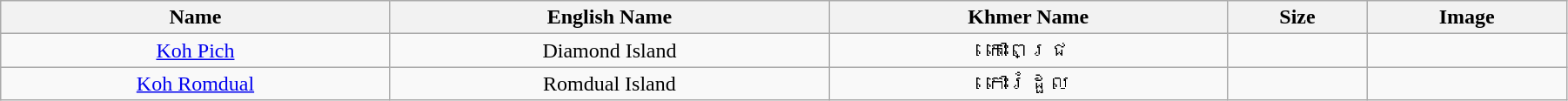<table class="wikitable sortable"  style="text-align:center; width:95%">
<tr>
<th>Name</th>
<th>English Name</th>
<th>Khmer Name</th>
<th>Size</th>
<th>Image</th>
</tr>
<tr>
<td><a href='#'>Koh Pich</a></td>
<td>Diamond Island</td>
<td>កោះពេជ្រ</td>
<td></td>
<td></td>
</tr>
<tr>
<td><a href='#'>Koh Romdual</a></td>
<td>Romdual Island</td>
<td>កោះរំដួល</td>
<td></td>
<td></td>
</tr>
</table>
